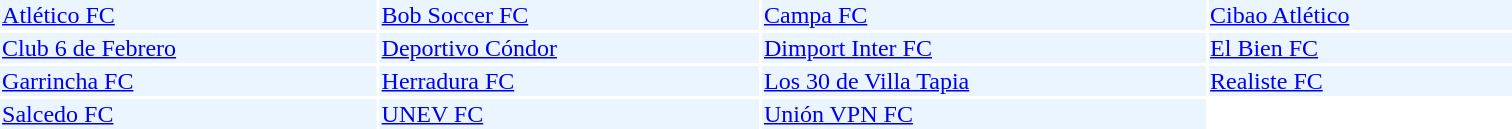<table width=80% style="margin: 1em auto;">
<tr>
<td bgcolor=#EBF5FF align="left"><a href='#'>Atlético FC</a></td>
<td bgcolor=#EBF5FF align="left"><a href='#'>Bob Soccer FC</a></td>
<td bgcolor=#EBF5FF align="left"><a href='#'>Campa FC</a></td>
<td bgcolor=#EBF5FF align="left"><a href='#'>Cibao Atlético</a></td>
</tr>
<tr>
<td bgcolor=#EBF5FF align="left"><a href='#'>Club 6 de Febrero</a></td>
<td bgcolor=#EBF5FF align="left"><a href='#'>Deportivo Cóndor</a></td>
<td bgcolor=#EBF5FF align="left"><a href='#'>Dimport Inter FC</a></td>
<td bgcolor=#EBF5FF align="left"><a href='#'>El Bien FC</a></td>
</tr>
<tr>
<td bgcolor=#EBF5FF align="left"><a href='#'>Garrincha FC</a></td>
<td bgcolor=#EBF5FF align="left"><a href='#'>Herradura FC</a></td>
<td bgcolor=#EBF5FF align="left"><a href='#'>Los 30 de Villa Tapia</a></td>
<td bgcolor=#EBF5FF align="left"><a href='#'>Realiste FC</a></td>
</tr>
<tr>
<td bgcolor=#EBF5FF align="left"><a href='#'>Salcedo FC</a></td>
<td bgcolor=#EBF5FF align="left"><a href='#'>UNEV FC</a></td>
<td bgcolor=#EBF5FF align="left"><a href='#'>Unión VPN FC</a></td>
</tr>
</table>
